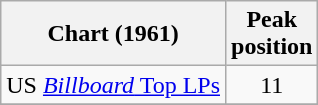<table class="wikitable">
<tr>
<th>Chart (1961)</th>
<th>Peak<br>position</th>
</tr>
<tr>
<td>US <a href='#'><em>Billboard</em> Top LPs</a></td>
<td align="center">11</td>
</tr>
<tr>
</tr>
</table>
